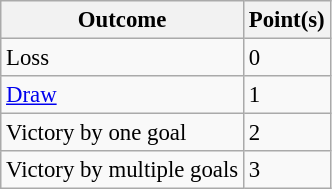<table class="wikitable" style="font-size:95%">
<tr>
<th>Outcome</th>
<th>Point(s)</th>
</tr>
<tr --->
<td>Loss</td>
<td>0</td>
</tr>
<tr>
<td><a href='#'>Draw</a></td>
<td>1</td>
</tr>
<tr>
<td>Victory by one goal</td>
<td>2</td>
</tr>
<tr>
<td>Victory by multiple goals</td>
<td>3</td>
</tr>
</table>
